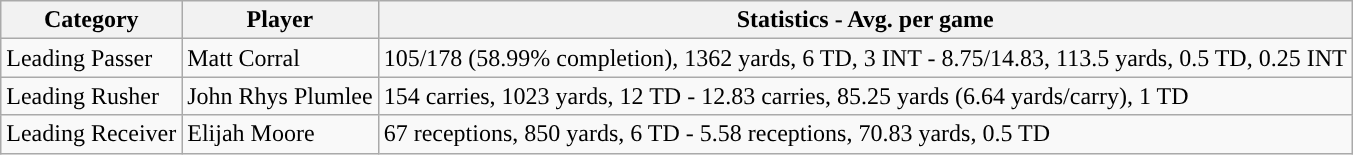<table class="wikitable" style="float: left;">
<tr>
<th>Category</th>
<th>Player</th>
<th>Statistics - Avg. per game</th>
</tr>
<tr>
<td>Leading Passer</td>
<td>Matt Corral</td>
<td>105/178 (58.99% completion), 1362 yards, 6 TD, 3 INT - 8.75/14.83, 113.5 yards, 0.5 TD, 0.25 INT</td>
</tr>
<tr>
<td>Leading Rusher</td>
<td>John Rhys Plumlee</td>
<td>154 carries, 1023 yards, 12 TD - 12.83 carries, 85.25 yards (6.64 yards/carry), 1 TD</td>
</tr>
<tr>
<td>Leading Receiver</td>
<td>Elijah Moore</td>
<td>67 receptions, 850 yards, 6 TD - 5.58 receptions, 70.83 yards, 0.5 TD</td>
</tr>
</table>
